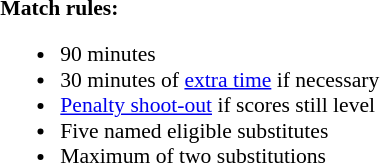<table style="width:100%;font-size:90%">
<tr>
<td></td>
<td style="width:60%;vertical-align:top"><br><strong>Match rules:</strong><ul><li>90 minutes</li><li>30 minutes of <a href='#'>extra time</a> if necessary</li><li><a href='#'>Penalty shoot-out</a> if scores still level</li><li>Five named eligible substitutes</li><li>Maximum of two substitutions</li></ul></td>
</tr>
</table>
